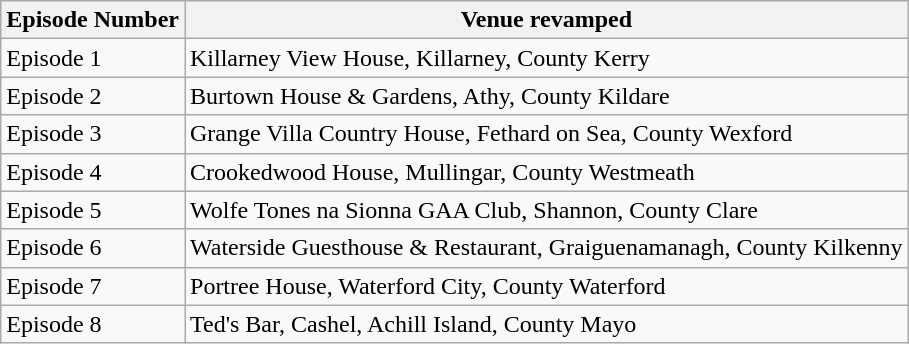<table class="wikitable">
<tr>
<th>Episode Number</th>
<th>Venue revamped</th>
</tr>
<tr>
<td>Episode 1</td>
<td>Killarney View House, Killarney, County Kerry</td>
</tr>
<tr>
<td>Episode 2</td>
<td>Burtown House & Gardens, Athy, County Kildare</td>
</tr>
<tr>
<td>Episode 3</td>
<td>Grange Villa Country House, Fethard on Sea, County Wexford</td>
</tr>
<tr>
<td>Episode 4</td>
<td>Crookedwood House, Mullingar, County Westmeath</td>
</tr>
<tr>
<td>Episode 5</td>
<td>Wolfe Tones na Sionna GAA Club, Shannon, County Clare</td>
</tr>
<tr>
<td>Episode 6</td>
<td>Waterside Guesthouse & Restaurant, Graiguenamanagh, County Kilkenny</td>
</tr>
<tr>
<td>Episode 7</td>
<td>Portree House, Waterford City, County Waterford</td>
</tr>
<tr>
<td>Episode 8</td>
<td>Ted's Bar, Cashel, Achill Island, County Mayo</td>
</tr>
</table>
